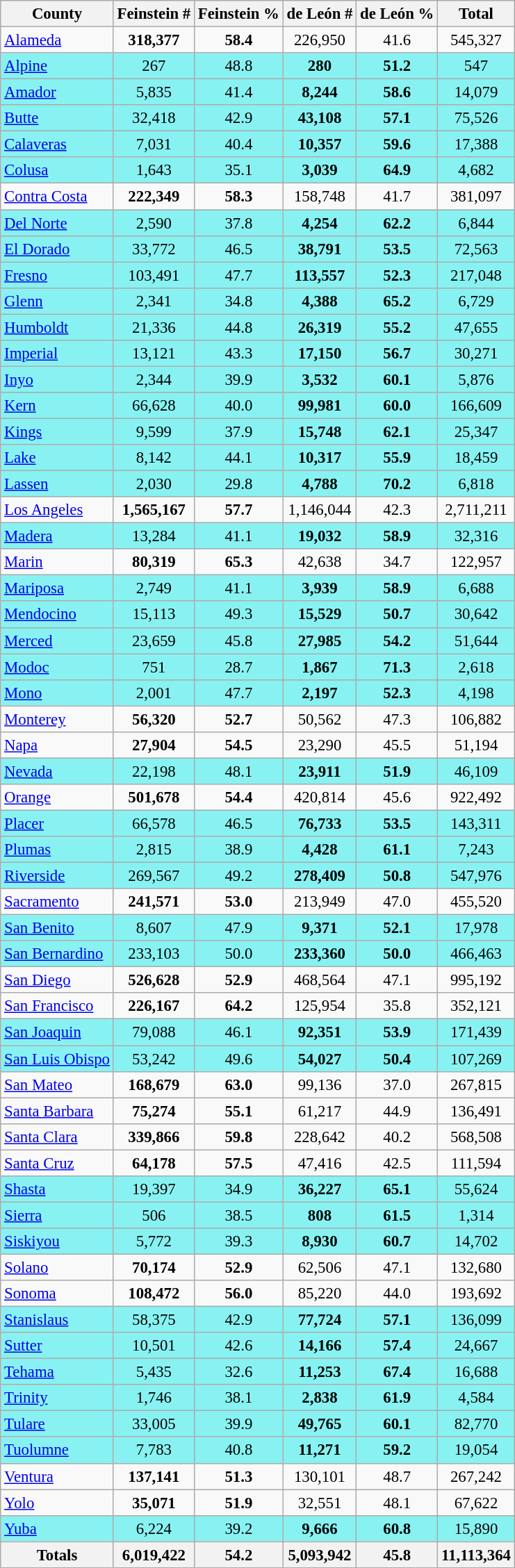<table class="wikitable sortable" style="font-size: 95%">
<tr>
<th>County</th>
<th>Feinstein #</th>
<th>Feinstein %</th>
<th>de León #</th>
<th>de León %</th>
<th>Total</th>
</tr>
<tr>
<td><a href='#'>Alameda</a></td>
<td align=center><strong>318,377</strong></td>
<td align=center><strong>58.4</strong></td>
<td align=center>226,950</td>
<td align=center>41.6</td>
<td align=center>545,327</td>
</tr>
<tr style="background:#88F2F2;">
<td><a href='#'>Alpine</a></td>
<td align=center>267</td>
<td align=center>48.8</td>
<td align=center><strong>280</strong></td>
<td align=center><strong>51.2</strong></td>
<td align=center>547</td>
</tr>
<tr style="background:#88F2F2;">
<td><a href='#'>Amador</a></td>
<td align=center>5,835</td>
<td align=center>41.4</td>
<td align=center><strong>8,244</strong></td>
<td align=center><strong>58.6</strong></td>
<td align=center>14,079</td>
</tr>
<tr style="background:#88F2F2;">
<td><a href='#'>Butte</a></td>
<td align=center>32,418</td>
<td align=center>42.9</td>
<td align=center><strong>43,108</strong></td>
<td align=center><strong>57.1</strong></td>
<td align=center>75,526</td>
</tr>
<tr style="background:#88F2F2;">
<td><a href='#'>Calaveras</a></td>
<td align=center>7,031</td>
<td align=center>40.4</td>
<td align=center><strong>10,357</strong></td>
<td align=center><strong>59.6</strong></td>
<td align=center>17,388</td>
</tr>
<tr style="background:#88F2F2;">
<td><a href='#'>Colusa</a></td>
<td align=center>1,643</td>
<td align=center>35.1</td>
<td align=center><strong>3,039</strong></td>
<td align=center><strong>64.9</strong></td>
<td align=center>4,682</td>
</tr>
<tr>
<td><a href='#'>Contra Costa</a></td>
<td align=center><strong>222,349</strong></td>
<td align=center><strong>58.3</strong></td>
<td align=center>158,748</td>
<td align=center>41.7</td>
<td align=center>381,097</td>
</tr>
<tr style="background:#88F2F2;">
<td><a href='#'>Del Norte</a></td>
<td align=center>2,590</td>
<td align=center>37.8</td>
<td align=center><strong>4,254</strong></td>
<td align=center><strong>62.2</strong></td>
<td align=center>6,844</td>
</tr>
<tr style="background:#88F2F2;">
<td><a href='#'>El Dorado</a></td>
<td align=center>33,772</td>
<td align=center>46.5</td>
<td align=center><strong>38,791</strong></td>
<td align=center><strong>53.5</strong></td>
<td align=center>72,563</td>
</tr>
<tr style="background:#88F2F2;">
<td><a href='#'>Fresno</a></td>
<td align=center>103,491</td>
<td align=center>47.7</td>
<td align=center><strong>113,557</strong></td>
<td align=center><strong>52.3</strong></td>
<td align=center>217,048</td>
</tr>
<tr style="background:#88F2F2;">
<td><a href='#'>Glenn</a></td>
<td align=center>2,341</td>
<td align=center>34.8</td>
<td align=center><strong>4,388</strong></td>
<td align=center><strong>65.2</strong></td>
<td align=center>6,729</td>
</tr>
<tr style="background:#88F2F2;">
<td><a href='#'>Humboldt</a></td>
<td align=center>21,336</td>
<td align=center>44.8</td>
<td align=center><strong>26,319</strong></td>
<td align=center><strong>55.2</strong></td>
<td align=center>47,655</td>
</tr>
<tr style="background:#88F2F2;">
<td><a href='#'>Imperial</a></td>
<td align=center>13,121</td>
<td align=center>43.3</td>
<td align=center><strong>17,150</strong></td>
<td align=center><strong>56.7</strong></td>
<td align=center>30,271</td>
</tr>
<tr style="background:#88F2F2;">
<td><a href='#'>Inyo</a></td>
<td align=center>2,344</td>
<td align=center>39.9</td>
<td align=center><strong>3,532</strong></td>
<td align=center><strong>60.1</strong></td>
<td align=center>5,876</td>
</tr>
<tr style="background:#88F2F2;">
<td><a href='#'>Kern</a></td>
<td align=center>66,628</td>
<td align=center>40.0</td>
<td align=center><strong>99,981</strong></td>
<td align=center><strong>60.0</strong></td>
<td align=center>166,609</td>
</tr>
<tr style="background:#88F2F2;">
<td><a href='#'>Kings</a></td>
<td align=center>9,599</td>
<td align=center>37.9</td>
<td align=center><strong>15,748</strong></td>
<td align=center><strong>62.1</strong></td>
<td align=center>25,347</td>
</tr>
<tr style="background:#88F2F2;">
<td><a href='#'>Lake</a></td>
<td align=center>8,142</td>
<td align=center>44.1</td>
<td align=center><strong>10,317</strong></td>
<td align=center><strong>55.9</strong></td>
<td align=center>18,459</td>
</tr>
<tr style="background:#88F2F2;">
<td><a href='#'>Lassen</a></td>
<td align=center>2,030</td>
<td align=center>29.8</td>
<td align=center><strong>4,788</strong></td>
<td align=center><strong>70.2</strong></td>
<td align=center>6,818</td>
</tr>
<tr>
<td><a href='#'>Los Angeles</a></td>
<td align=center><strong>1,565,167</strong></td>
<td align=center><strong>57.7</strong></td>
<td align=center>1,146,044</td>
<td align=center>42.3</td>
<td align=center>2,711,211</td>
</tr>
<tr style="background:#88F2F2;">
<td><a href='#'>Madera</a></td>
<td align=center>13,284</td>
<td align=center>41.1</td>
<td align=center><strong>19,032</strong></td>
<td align=center><strong>58.9</strong></td>
<td align=center>32,316</td>
</tr>
<tr>
<td><a href='#'>Marin</a></td>
<td align=center><strong>80,319</strong></td>
<td align=center><strong>65.3</strong></td>
<td align=center>42,638</td>
<td align=center>34.7</td>
<td align=center>122,957</td>
</tr>
<tr style="background:#88F2F2;">
<td><a href='#'>Mariposa</a></td>
<td align=center>2,749</td>
<td align=center>41.1</td>
<td align=center><strong>3,939</strong></td>
<td align=center><strong>58.9</strong></td>
<td align=center>6,688</td>
</tr>
<tr style="background:#88F2F2;">
<td><a href='#'>Mendocino</a></td>
<td align=center>15,113</td>
<td align=center>49.3</td>
<td align=center><strong>15,529</strong></td>
<td align=center><strong>50.7</strong></td>
<td align=center>30,642</td>
</tr>
<tr style="background:#88F2F2;">
<td><a href='#'>Merced</a></td>
<td align=center>23,659</td>
<td align=center>45.8</td>
<td align=center><strong>27,985</strong></td>
<td align=center><strong>54.2</strong></td>
<td align=center>51,644</td>
</tr>
<tr style="background:#88F2F2;">
<td><a href='#'>Modoc</a></td>
<td align=center>751</td>
<td align=center>28.7</td>
<td align=center><strong>1,867</strong></td>
<td align=center><strong>71.3</strong></td>
<td align=center>2,618</td>
</tr>
<tr style="background:#88F2F2;">
<td><a href='#'>Mono</a></td>
<td align=center>2,001</td>
<td align=center>47.7</td>
<td align=center><strong>2,197</strong></td>
<td align=center><strong>52.3</strong></td>
<td align=center>4,198</td>
</tr>
<tr>
<td><a href='#'>Monterey</a></td>
<td align=center><strong>56,320</strong></td>
<td align=center><strong>52.7</strong></td>
<td align=center>50,562</td>
<td align=center>47.3</td>
<td align=center>106,882</td>
</tr>
<tr>
<td><a href='#'>Napa</a></td>
<td align=center><strong>27,904</strong></td>
<td align=center><strong>54.5</strong></td>
<td align=center>23,290</td>
<td align=center>45.5</td>
<td align=center>51,194</td>
</tr>
<tr style="background:#88F2F2;">
<td><a href='#'>Nevada</a></td>
<td align=center>22,198</td>
<td align=center>48.1</td>
<td align=center><strong>23,911</strong></td>
<td align=center><strong>51.9</strong></td>
<td align=center>46,109</td>
</tr>
<tr>
<td><a href='#'>Orange</a></td>
<td align=center><strong>501,678</strong></td>
<td align=center><strong>54.4</strong></td>
<td align=center>420,814</td>
<td align=center>45.6</td>
<td align=center>922,492</td>
</tr>
<tr style="background:#88F2F2;">
<td><a href='#'>Placer</a></td>
<td align=center>66,578</td>
<td align=center>46.5</td>
<td align=center><strong>76,733</strong></td>
<td align=center><strong>53.5</strong></td>
<td align=center>143,311</td>
</tr>
<tr style="background:#88F2F2;">
<td><a href='#'>Plumas</a></td>
<td align=center>2,815</td>
<td align=center>38.9</td>
<td align=center><strong>4,428</strong></td>
<td align=center><strong>61.1</strong></td>
<td align=center>7,243</td>
</tr>
<tr style="background:#88F2F2;">
<td><a href='#'>Riverside</a></td>
<td align=center>269,567</td>
<td align=center>49.2</td>
<td align=center><strong>278,409</strong></td>
<td align=center><strong>50.8</strong></td>
<td align=center>547,976</td>
</tr>
<tr>
<td><a href='#'>Sacramento</a></td>
<td align=center><strong>241,571</strong></td>
<td align=center><strong>53.0</strong></td>
<td align=center>213,949</td>
<td align=center>47.0</td>
<td align=center>455,520</td>
</tr>
<tr style="background:#88F2F2;">
<td><a href='#'>San Benito</a></td>
<td align=center>8,607</td>
<td align=center>47.9</td>
<td align=center><strong>9,371</strong></td>
<td align=center><strong>52.1</strong></td>
<td align=center>17,978</td>
</tr>
<tr style="background:#88F2F2;">
<td><a href='#'>San Bernardino</a></td>
<td align=center>233,103</td>
<td align=center>50.0</td>
<td align=center><strong>233,360</strong></td>
<td align=center><strong>50.0</strong></td>
<td align=center>466,463</td>
</tr>
<tr>
<td><a href='#'>San Diego</a></td>
<td align=center><strong>526,628</strong></td>
<td align=center><strong>52.9</strong></td>
<td align=center>468,564</td>
<td align=center>47.1</td>
<td align=center>995,192</td>
</tr>
<tr>
<td><a href='#'>San Francisco</a></td>
<td align=center><strong>226,167</strong></td>
<td align=center><strong>64.2</strong></td>
<td align=center>125,954</td>
<td align=center>35.8</td>
<td align=center>352,121</td>
</tr>
<tr style="background:#88F2F2;">
<td><a href='#'>San Joaquin</a></td>
<td align=center>79,088</td>
<td align=center>46.1</td>
<td align=center><strong>92,351</strong></td>
<td align=center><strong>53.9</strong></td>
<td align=center>171,439</td>
</tr>
<tr style="background:#88F2F2;">
<td><a href='#'>San Luis Obispo</a></td>
<td align=center>53,242</td>
<td align=center>49.6</td>
<td align=center><strong>54,027</strong></td>
<td align=center><strong>50.4</strong></td>
<td align=center>107,269</td>
</tr>
<tr>
<td><a href='#'>San Mateo</a></td>
<td align=center><strong>168,679</strong></td>
<td align=center><strong>63.0</strong></td>
<td align=center>99,136</td>
<td align=center>37.0</td>
<td align=center>267,815</td>
</tr>
<tr>
<td><a href='#'>Santa Barbara</a></td>
<td align=center><strong>75,274</strong></td>
<td align=center><strong>55.1</strong></td>
<td align=center>61,217</td>
<td align=center>44.9</td>
<td align=center>136,491</td>
</tr>
<tr>
<td><a href='#'>Santa Clara</a></td>
<td align=center><strong>339,866</strong></td>
<td align=center><strong>59.8</strong></td>
<td align=center>228,642</td>
<td align=center>40.2</td>
<td align=center>568,508</td>
</tr>
<tr>
<td><a href='#'>Santa Cruz</a></td>
<td align=center><strong>64,178</strong></td>
<td align=center><strong>57.5</strong></td>
<td align=center>47,416</td>
<td align=center>42.5</td>
<td align=center>111,594</td>
</tr>
<tr style="background:#88F2F2;">
<td><a href='#'>Shasta</a></td>
<td align=center>19,397</td>
<td align=center>34.9</td>
<td align=center><strong>36,227</strong></td>
<td align=center><strong>65.1</strong></td>
<td align=center>55,624</td>
</tr>
<tr style="background:#88F2F2;">
<td><a href='#'>Sierra</a></td>
<td align=center>506</td>
<td align=center>38.5</td>
<td align=center><strong>808</strong></td>
<td align=center><strong>61.5</strong></td>
<td align=center>1,314</td>
</tr>
<tr style="background:#88F2F2;">
<td><a href='#'>Siskiyou</a></td>
<td align=center>5,772</td>
<td align=center>39.3</td>
<td align=center><strong>8,930</strong></td>
<td align=center><strong>60.7</strong></td>
<td align=center>14,702</td>
</tr>
<tr>
<td><a href='#'>Solano</a></td>
<td align=center><strong>70,174</strong></td>
<td align=center><strong>52.9</strong></td>
<td align=center>62,506</td>
<td align=center>47.1</td>
<td align=center>132,680</td>
</tr>
<tr>
<td><a href='#'>Sonoma</a></td>
<td align=center><strong>108,472</strong></td>
<td align=center><strong>56.0</strong></td>
<td align=center>85,220</td>
<td align=center>44.0</td>
<td align=center>193,692</td>
</tr>
<tr style="background:#88F2F2;">
<td><a href='#'>Stanislaus</a></td>
<td align=center>58,375</td>
<td align=center>42.9</td>
<td align=center><strong>77,724</strong></td>
<td align=center><strong>57.1</strong></td>
<td align=center>136,099</td>
</tr>
<tr style="background:#88F2F2;">
<td><a href='#'>Sutter</a></td>
<td align=center>10,501</td>
<td align=center>42.6</td>
<td align=center><strong>14,166</strong></td>
<td align=center><strong>57.4</strong></td>
<td align=center>24,667</td>
</tr>
<tr style="background:#88F2F2;">
<td><a href='#'>Tehama</a></td>
<td align=center>5,435</td>
<td align=center>32.6</td>
<td align=center><strong>11,253</strong></td>
<td align=center><strong>67.4</strong></td>
<td align=center>16,688</td>
</tr>
<tr style="background:#88F2F2;">
<td><a href='#'>Trinity</a></td>
<td align=center>1,746</td>
<td align=center>38.1</td>
<td align=center><strong>2,838</strong></td>
<td align=center><strong>61.9</strong></td>
<td align=center>4,584</td>
</tr>
<tr style="background:#88F2F2;">
<td><a href='#'>Tulare</a></td>
<td align=center>33,005</td>
<td align=center>39.9</td>
<td align=center><strong>49,765</strong></td>
<td align=center><strong>60.1</strong></td>
<td align=center>82,770</td>
</tr>
<tr style="background:#88F2F2;">
<td><a href='#'>Tuolumne</a></td>
<td align=center>7,783</td>
<td align=center>40.8</td>
<td align=center><strong>11,271</strong></td>
<td align=center><strong>59.2</strong></td>
<td align=center>19,054</td>
</tr>
<tr>
<td><a href='#'>Ventura</a></td>
<td align=center><strong>137,141</strong></td>
<td align=center><strong>51.3</strong></td>
<td align=center>130,101</td>
<td align=center>48.7</td>
<td align=center>267,242</td>
</tr>
<tr>
<td><a href='#'>Yolo</a></td>
<td align=center><strong>35,071</strong></td>
<td align=center><strong>51.9</strong></td>
<td align=center>32,551</td>
<td align=center>48.1</td>
<td align=center>67,622</td>
</tr>
<tr style="background:#88F2F2;">
<td><a href='#'>Yuba</a></td>
<td align=center>6,224</td>
<td align=center>39.2</td>
<td align=center><strong>9,666</strong></td>
<td align=center><strong>60.8</strong></td>
<td align=center>15,890</td>
</tr>
<tr>
<th>Totals</th>
<th>6,019,422</th>
<th>54.2</th>
<th>5,093,942</th>
<th>45.8</th>
<th>11,113,364</th>
</tr>
</table>
